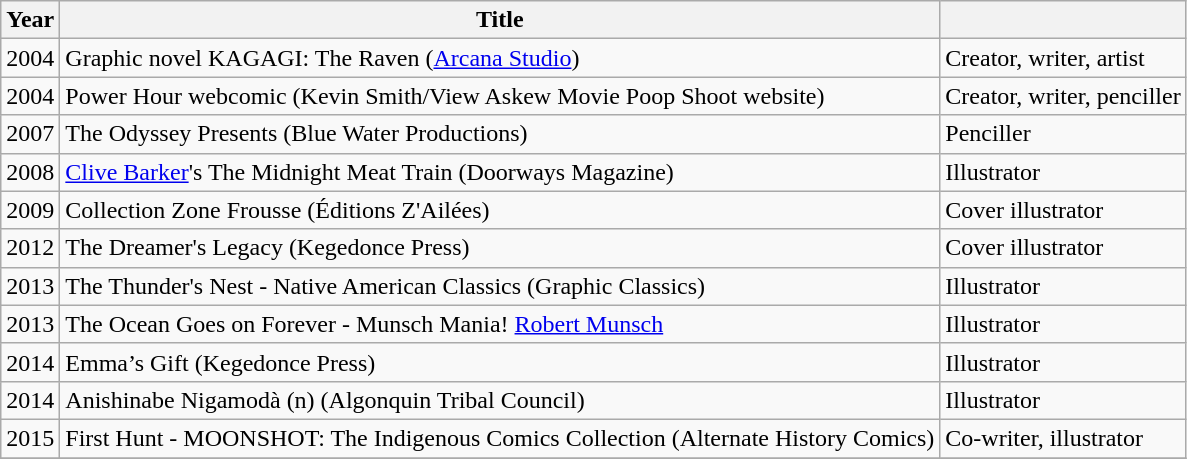<table class="wikitable">
<tr>
<th>Year</th>
<th>Title</th>
<th></th>
</tr>
<tr>
<td>2004</td>
<td>Graphic novel KAGAGI: The Raven (<a href='#'>Arcana Studio</a>)</td>
<td>Creator, writer, artist</td>
</tr>
<tr>
<td>2004</td>
<td>Power Hour webcomic (Kevin Smith/View Askew Movie Poop Shoot website)</td>
<td>Creator, writer, penciller</td>
</tr>
<tr>
<td>2007</td>
<td>The Odyssey Presents (Blue Water Productions)</td>
<td>Penciller</td>
</tr>
<tr>
<td>2008</td>
<td><a href='#'>Clive Barker</a>'s The Midnight Meat Train (Doorways Magazine)</td>
<td>Illustrator</td>
</tr>
<tr>
<td>2009</td>
<td>Collection Zone Frousse (Éditions Z'Ailées)</td>
<td>Cover illustrator</td>
</tr>
<tr>
<td>2012</td>
<td>The Dreamer's Legacy (Kegedonce Press)</td>
<td>Cover illustrator</td>
</tr>
<tr>
<td>2013</td>
<td>The Thunder's Nest - Native American Classics (Graphic Classics)</td>
<td>Illustrator</td>
</tr>
<tr>
<td>2013</td>
<td>The Ocean Goes on Forever - Munsch Mania! <a href='#'>Robert Munsch</a></td>
<td>Illustrator</td>
</tr>
<tr>
<td>2014</td>
<td>Emma’s Gift (Kegedonce Press)</td>
<td>Illustrator</td>
</tr>
<tr>
<td>2014</td>
<td>Anishinabe Nigamodà (n) (Algonquin Tribal Council)</td>
<td>Illustrator</td>
</tr>
<tr>
<td>2015</td>
<td>First Hunt - MOONSHOT: The Indigenous Comics Collection (Alternate History Comics)</td>
<td>Co-writer, illustrator</td>
</tr>
<tr>
</tr>
</table>
